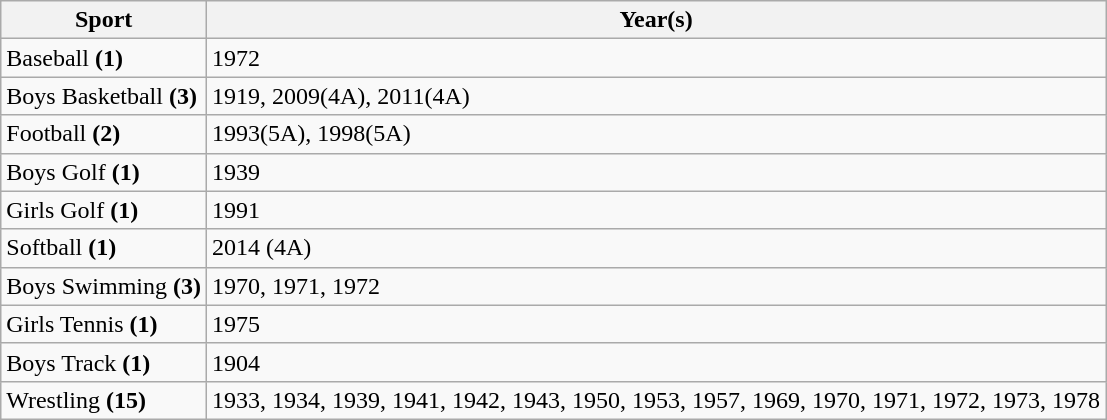<table class="wikitable">
<tr>
<th>Sport</th>
<th>Year(s)</th>
</tr>
<tr>
<td>Baseball <strong>(1)</strong></td>
<td>1972</td>
</tr>
<tr>
<td>Boys Basketball <strong>(3)</strong></td>
<td>1919, 2009(4A), 2011(4A)</td>
</tr>
<tr>
<td>Football <strong>(2)</strong></td>
<td>1993(5A), 1998(5A)</td>
</tr>
<tr>
<td>Boys Golf <strong>(1)</strong></td>
<td>1939</td>
</tr>
<tr>
<td>Girls Golf <strong>(1)</strong></td>
<td>1991</td>
</tr>
<tr>
<td>Softball <strong>(1)</strong></td>
<td>2014 (4A)</td>
</tr>
<tr>
<td>Boys Swimming <strong>(3)</strong></td>
<td>1970, 1971, 1972</td>
</tr>
<tr>
<td>Girls Tennis <strong>(1)</strong></td>
<td>1975</td>
</tr>
<tr>
<td>Boys Track <strong>(1)</strong></td>
<td>1904</td>
</tr>
<tr>
<td>Wrestling <strong>(15)</strong></td>
<td>1933, 1934, 1939, 1941, 1942, 1943, 1950, 1953, 1957, 1969, 1970, 1971, 1972, 1973, 1978</td>
</tr>
</table>
